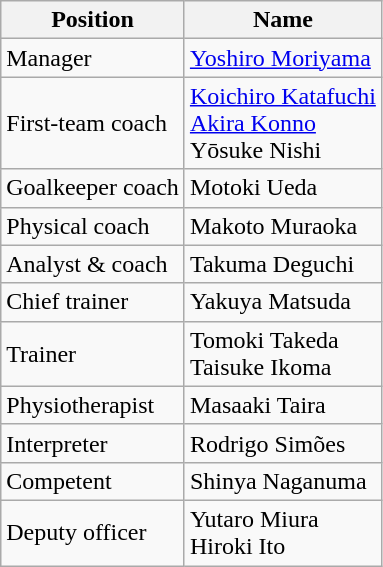<table class="wikitable">
<tr>
<th>Position</th>
<th>Name</th>
</tr>
<tr>
<td>Manager</td>
<td> <a href='#'>Yoshiro Moriyama</a></td>
</tr>
<tr>
<td>First-team coach</td>
<td> <a href='#'>Koichiro Katafuchi</a><br> <a href='#'>Akira Konno</a><br> Yōsuke Nishi</td>
</tr>
<tr>
<td>Goalkeeper coach</td>
<td> Motoki Ueda</td>
</tr>
<tr>
<td>Physical coach</td>
<td> Makoto Muraoka</td>
</tr>
<tr>
<td>Analyst & coach</td>
<td> Takuma Deguchi</td>
</tr>
<tr>
<td>Chief trainer</td>
<td> Yakuya Matsuda</td>
</tr>
<tr>
<td>Trainer</td>
<td> Tomoki Takeda <br> Taisuke Ikoma</td>
</tr>
<tr>
<td>Physiotherapist</td>
<td> Masaaki Taira</td>
</tr>
<tr>
<td>Interpreter</td>
<td> Rodrigo Simões</td>
</tr>
<tr>
<td>Competent</td>
<td> Shinya Naganuma</td>
</tr>
<tr>
<td>Deputy officer</td>
<td> Yutaro Miura <br> Hiroki Ito</td>
</tr>
</table>
